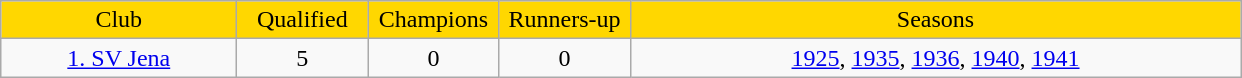<table class="wikitable sortable">
<tr align="center" bgcolor="#FFD700">
<td width="150">Club</td>
<td width="80">Qualified</td>
<td width="80">Champions</td>
<td width="80">Runners-up</td>
<td width="400">Seasons</td>
</tr>
<tr align="center">
<td><a href='#'>1. SV Jena</a></td>
<td>5</td>
<td>0</td>
<td>0</td>
<td><a href='#'>1925</a>, <a href='#'>1935</a>, <a href='#'>1936</a>, <a href='#'>1940</a>, <a href='#'>1941</a></td>
</tr>
</table>
